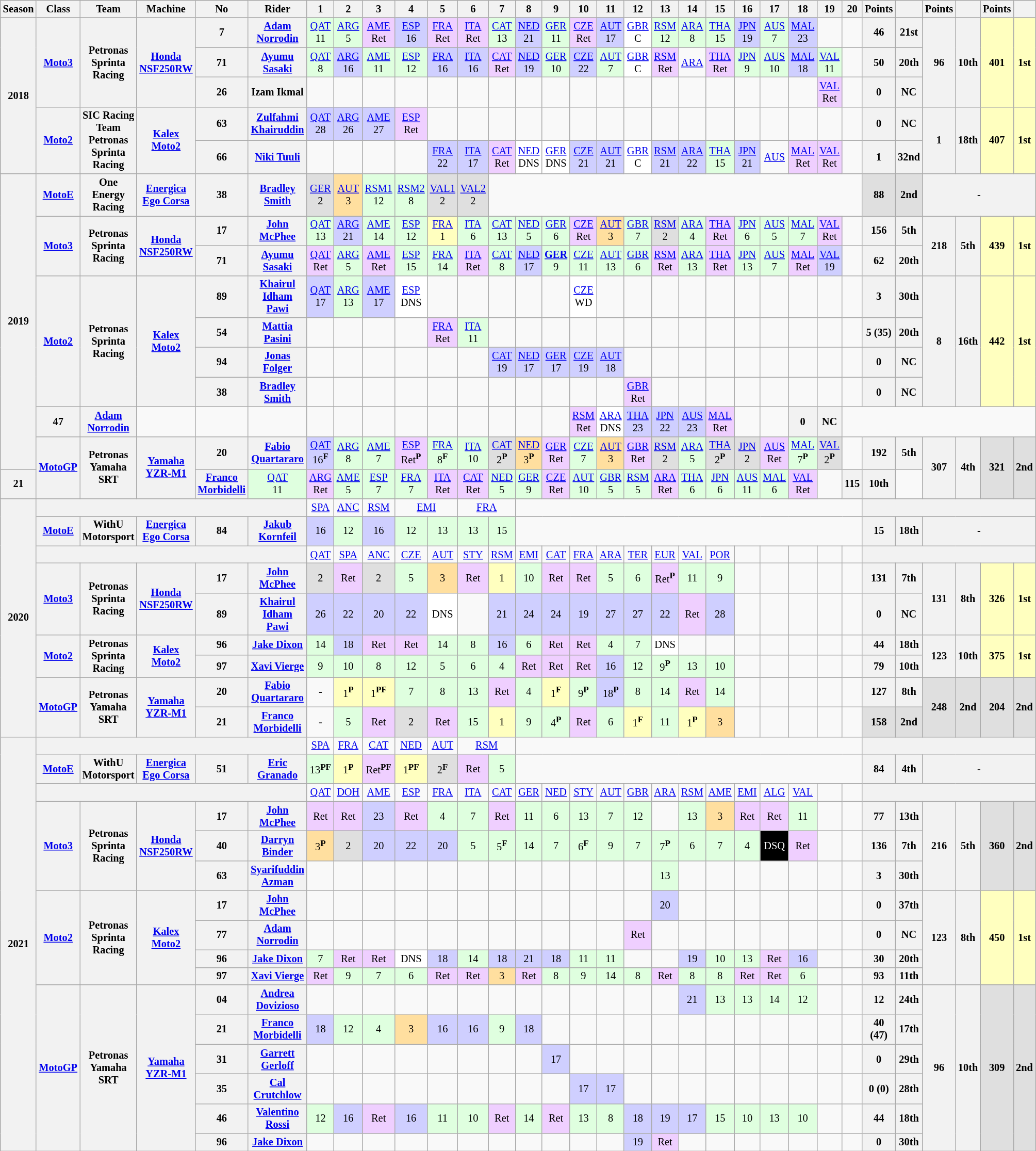<table class="wikitable" style="text-align:center; font-size:85%">
<tr>
<th>Season</th>
<th>Class</th>
<th>Team</th>
<th>Machine</th>
<th>No</th>
<th>Rider</th>
<th>1</th>
<th>2</th>
<th>3</th>
<th>4</th>
<th>5</th>
<th>6</th>
<th>7</th>
<th>8</th>
<th>9</th>
<th>10</th>
<th>11</th>
<th>12</th>
<th>13</th>
<th>14</th>
<th>15</th>
<th>16</th>
<th>17</th>
<th>18</th>
<th>19</th>
<th>20</th>
<th>Points</th>
<th></th>
<th>Points</th>
<th></th>
<th>Points</th>
<th></th>
</tr>
<tr>
<th rowspan=5>2018</th>
<th rowspan=3><a href='#'>Moto3</a></th>
<th rowspan=3>Petronas Sprinta Racing</th>
<th rowspan=3><a href='#'>Honda NSF250RW</a></th>
<th>7</th>
<th> <a href='#'>Adam Norrodin</a></th>
<td style="background:#dfffdf;"><a href='#'>QAT</a><br>11</td>
<td style="background:#dfffdf;"><a href='#'>ARG</a><br>5</td>
<td style="background:#efcfff;"><a href='#'>AME</a><br>Ret</td>
<td style="background:#cfcfff;"><a href='#'>ESP</a><br>16</td>
<td style="background:#efcfff;"><a href='#'>FRA</a><br>Ret</td>
<td style="background:#efcfff;"><a href='#'>ITA</a><br>Ret</td>
<td style="background:#dfffdf;"><a href='#'>CAT</a><br>13</td>
<td style="background:#cfcfff;"><a href='#'>NED</a><br>21</td>
<td style="background:#dfffdf;"><a href='#'>GER</a><br>11</td>
<td style="background:#efcfff;"><a href='#'>CZE</a><br>Ret</td>
<td style="background:#cfcfff;"><a href='#'>AUT</a><br>17</td>
<td style="background:#ffffff;"><a href='#'>GBR</a><br>C</td>
<td style="background:#dfffdf;"><a href='#'>RSM</a><br>12</td>
<td style="background:#dfffdf;"><a href='#'>ARA</a><br>8</td>
<td style="background:#dfffdf;"><a href='#'>THA</a><br>15</td>
<td style="background:#cfcfff;"><a href='#'>JPN</a><br>19</td>
<td style="background:#dfffdf;"><a href='#'>AUS</a><br>7</td>
<td style="background:#cfcfff;"><a href='#'>MAL</a><br>23</td>
<td></td>
<td></td>
<th>46</th>
<th>21st</th>
<th rowspan="3">96</th>
<th rowspan="3">10th</th>
<th rowspan="3" style="background:#ffffbf;">401</th>
<th rowspan="3" style="background:#ffffbf;">1st</th>
</tr>
<tr>
<th>71</th>
<th> <a href='#'>Ayumu Sasaki</a></th>
<td style="background:#dfffdf;"><a href='#'>QAT</a><br>8</td>
<td style="background:#cfcfff;"><a href='#'>ARG</a><br>16</td>
<td style="background:#dfffdf;"><a href='#'>AME</a><br>11</td>
<td style="background:#dfffdf;"><a href='#'>ESP</a><br>12</td>
<td style="background:#cfcfff;"><a href='#'>FRA</a><br>16</td>
<td style="background:#cfcfff;"><a href='#'>ITA</a><br>16</td>
<td style="background:#efcfff;"><a href='#'>CAT</a><br>Ret</td>
<td style="background:#cfcfff;"><a href='#'>NED</a><br>19</td>
<td style="background:#dfffdf;"><a href='#'>GER</a><br>10</td>
<td style="background:#cfcfff;"><a href='#'>CZE</a><br>22</td>
<td style="background:#dfffdf;"><a href='#'>AUT</a><br>7</td>
<td style="background:#ffffff;"><a href='#'>GBR</a><br>C</td>
<td style="background:#efcfff;"><a href='#'>RSM</a><br>Ret</td>
<td><a href='#'>ARA</a><br></td>
<td style="background:#efcfff;"><a href='#'>THA</a><br>Ret</td>
<td style="background:#dfffdf;"><a href='#'>JPN</a><br>9</td>
<td style="background:#dfffdf;"><a href='#'>AUS</a><br>10</td>
<td style="background:#cfcfff;"><a href='#'>MAL</a><br>18</td>
<td style="background:#dfffdf;"><a href='#'>VAL</a><br>11</td>
<td></td>
<th>50</th>
<th>20th</th>
</tr>
<tr>
<th>26</th>
<th> Izam Ikmal</th>
<td></td>
<td></td>
<td></td>
<td></td>
<td></td>
<td></td>
<td></td>
<td></td>
<td></td>
<td></td>
<td></td>
<td></td>
<td></td>
<td></td>
<td></td>
<td></td>
<td></td>
<td></td>
<td style="background:#efcfff;"><a href='#'>VAL</a><br>Ret</td>
<td></td>
<th>0</th>
<th>NC</th>
</tr>
<tr>
<th rowspan=2><a href='#'>Moto2</a></th>
<th rowspan=2>SIC Racing Team<br>Petronas Sprinta Racing</th>
<th rowspan=2><a href='#'>Kalex Moto2</a></th>
<th>63</th>
<th> <a href='#'>Zulfahmi Khairuddin</a></th>
<td style="background:#cfcfff;"><a href='#'>QAT</a><br>28</td>
<td style="background:#cfcfff;"><a href='#'>ARG</a><br>26</td>
<td style="background:#cfcfff;"><a href='#'>AME</a><br>27</td>
<td style="background:#efcfff;"><a href='#'>ESP</a><br>Ret</td>
<td></td>
<td></td>
<td></td>
<td></td>
<td></td>
<td></td>
<td></td>
<td></td>
<td></td>
<td></td>
<td></td>
<td></td>
<td></td>
<td></td>
<td></td>
<td></td>
<th>0</th>
<th>NC</th>
<th rowspan="2">1</th>
<th rowspan="2">18th</th>
<th rowspan="2" style="background:#ffffbf;">407</th>
<th rowspan="2" style="background:#ffffbf;">1st</th>
</tr>
<tr>
<th>66</th>
<th> <a href='#'>Niki Tuuli</a></th>
<td></td>
<td></td>
<td></td>
<td></td>
<td style="background:#cfcfff;"><a href='#'>FRA</a><br>22</td>
<td style="background:#cfcfff;"><a href='#'>ITA</a><br>17</td>
<td style="background:#efcfff;"><a href='#'>CAT</a><br>Ret</td>
<td style="background:#ffffff;"><a href='#'>NED</a><br>DNS</td>
<td style="background:#ffffff;"><a href='#'>GER</a><br>DNS</td>
<td style="background:#cfcfff;"><a href='#'>CZE</a><br>21</td>
<td style="background:#cfcfff;"><a href='#'>AUT</a><br>21</td>
<td style="background:#ffffff;"><a href='#'>GBR</a><br>C</td>
<td style="background:#cfcfff;"><a href='#'>RSM</a><br>21</td>
<td style="background:#cfcfff;"><a href='#'>ARA</a><br>22</td>
<td style="background:#dfffdf;"><a href='#'>THA</a><br>15</td>
<td style="background:#cfcfff;"><a href='#'>JPN</a><br>21</td>
<td><a href='#'>AUS</a><br></td>
<td style="background:#efcfff;"><a href='#'>MAL</a><br>Ret</td>
<td style="background:#efcfff;"><a href='#'>VAL</a><br>Ret</td>
<td></td>
<th>1</th>
<th>32nd</th>
</tr>
<tr>
<th rowspan="10">2019</th>
<th><a href='#'>MotoE</a></th>
<th>One Energy Racing</th>
<th><a href='#'>Energica Ego Corsa</a></th>
<th>38</th>
<th> <a href='#'>Bradley Smith</a></th>
<td style="background:#dfdfdf;"><a href='#'>GER</a><br>2</td>
<td style="background:#ffdf9f;"><a href='#'>AUT</a><br>3</td>
<td style="background:#dfffdf;"><a href='#'>RSM1</a><br>12</td>
<td style="background:#dfffdf;"><a href='#'>RSM2</a><br>8</td>
<td style="background:#dfdfdf;"><a href='#'>VAL1</a><br>2</td>
<td style="background:#dfdfdf;"><a href='#'>VAL2</a><br>2</td>
<td colspan="14"></td>
<th style="background:#dfdfdf;">88</th>
<th style="background:#dfdfdf;">2nd</th>
<th colspan="4">-</th>
</tr>
<tr>
<th rowspan="2"><a href='#'>Moto3</a></th>
<th rowspan="2">Petronas Sprinta Racing</th>
<th rowspan="2"><a href='#'>Honda NSF250RW</a></th>
<th>17</th>
<th> <a href='#'>John McPhee</a></th>
<td style="background:#dfffdf;"><a href='#'>QAT</a><br>13</td>
<td style="background:#cfcfff;"><a href='#'>ARG</a><br>21</td>
<td style="background:#dfffdf;"><a href='#'>AME</a><br>14</td>
<td style="background:#dfffdf;"><a href='#'>ESP</a><br>12</td>
<td style="background:#ffffbf;"><a href='#'>FRA</a><br>1</td>
<td style="background:#dfffdf;"><a href='#'>ITA</a><br>6</td>
<td style="background:#dfffdf;"><a href='#'>CAT</a><br>13</td>
<td style="background:#dfffdf;"><a href='#'>NED</a><br>5</td>
<td style="background:#dfffdf;"><a href='#'>GER</a><br>6</td>
<td style="background:#efcfff;"><a href='#'>CZE</a><br>Ret</td>
<td style="background:#ffdf9f;"><a href='#'>AUT</a><br>3</td>
<td style="background:#dfffdf;"><a href='#'>GBR</a><br>7</td>
<td style="background:#dfdfdf;"><a href='#'>RSM</a><br>2</td>
<td style="background:#dfffdf;"><a href='#'>ARA</a><br>4</td>
<td style="background:#efcfff;"><a href='#'>THA</a><br>Ret</td>
<td style="background:#dfffdf;"><a href='#'>JPN</a><br>6</td>
<td style="background:#dfffdf;"><a href='#'>AUS</a><br>5</td>
<td style="background:#dfffdf;"><a href='#'>MAL</a><br>7</td>
<td style="background:#efcfff;"><a href='#'>VAL</a><br>Ret</td>
<td></td>
<th>156</th>
<th>5th</th>
<th rowspan="2">218</th>
<th rowspan="2">5th</th>
<th rowspan="2" style="background:#ffffbf;">439</th>
<th rowspan="2" style="background:#ffffbf;">1st</th>
</tr>
<tr>
<th>71</th>
<th> <a href='#'>Ayumu Sasaki</a></th>
<td style="background:#efcfff;"><a href='#'>QAT</a><br>Ret</td>
<td style="background:#dfffdf;"><a href='#'>ARG</a><br>5</td>
<td style="background:#efcfff;"><a href='#'>AME</a><br>Ret</td>
<td style="background:#dfffdf;"><a href='#'>ESP</a><br>15</td>
<td style="background:#dfffdf;"><a href='#'>FRA</a><br>14</td>
<td style="background:#efcfff;"><a href='#'>ITA</a><br>Ret</td>
<td style="background:#dfffdf;"><a href='#'>CAT</a><br>8</td>
<td style="background:#cfcfff;"><a href='#'>NED</a><br>17</td>
<td style="background:#dfffdf;"><a href='#'><strong>GER</strong></a><br>9</td>
<td style="background:#dfffdf;"><a href='#'>CZE</a><br>11</td>
<td style="background:#dfffdf;"><a href='#'>AUT</a><br>13</td>
<td style="background:#dfffdf;"><a href='#'>GBR</a><br>6</td>
<td style="background:#efcfff;"><a href='#'>RSM</a><br>Ret</td>
<td style="background:#dfffdf;"><a href='#'>ARA</a><br>13</td>
<td style="background:#efcfff;"><a href='#'>THA</a><br>Ret</td>
<td style="background:#dfffdf;"><a href='#'>JPN</a><br>13</td>
<td style="background:#dfffdf;"><a href='#'>AUS</a><br>7</td>
<td style="background:#efcfff;"><a href='#'>MAL</a><br>Ret</td>
<td style="background:#cfcfff;"><a href='#'>VAL</a><br>19</td>
<td></td>
<th>62</th>
<th>20th</th>
</tr>
<tr>
<th rowspan="5"><a href='#'>Moto2</a></th>
<th rowspan="5">Petronas Sprinta Racing</th>
<th rowspan="5"><a href='#'>Kalex Moto2</a></th>
<th>89</th>
<th> <a href='#'>Khairul Idham Pawi</a></th>
<td style="background:#cfcfff;"><a href='#'>QAT</a><br>17</td>
<td style="background:#dfffdf;"><a href='#'>ARG</a><br>13</td>
<td style="background:#cfcfff;"><a href='#'>AME</a><br>17</td>
<td style="background:#ffffff;"><a href='#'>ESP</a><br>DNS</td>
<td></td>
<td></td>
<td></td>
<td></td>
<td></td>
<td style="background:#ffffff;"><a href='#'>CZE</a><br>WD</td>
<td></td>
<td></td>
<td></td>
<td></td>
<td></td>
<td></td>
<td></td>
<td></td>
<td></td>
<td></td>
<th>3</th>
<th>30th</th>
<th rowspan="5">8</th>
<th rowspan="5">16th</th>
<th rowspan="5" style="background:#ffffbf;">442</th>
<th rowspan="5" style="background:#ffffbf;">1st</th>
</tr>
<tr>
<th>54</th>
<th> <a href='#'>Mattia Pasini</a></th>
<td></td>
<td></td>
<td></td>
<td></td>
<td style="background:#efcfff;"><a href='#'>FRA</a><br>Ret</td>
<td style="background:#dfffdf;"><a href='#'>ITA</a><br>11</td>
<td></td>
<td></td>
<td></td>
<td></td>
<td></td>
<td></td>
<td></td>
<td></td>
<td></td>
<td></td>
<td></td>
<td></td>
<td></td>
<td></td>
<th>5 (35)</th>
<th>20th</th>
</tr>
<tr>
</tr>
<tr>
<th>94</th>
<th> <a href='#'>Jonas Folger</a></th>
<td></td>
<td></td>
<td></td>
<td></td>
<td></td>
<td></td>
<td style="background:#cfcfff;"><a href='#'>CAT</a><br>19</td>
<td style="background:#cfcfff;"><a href='#'>NED</a><br>17</td>
<td style="background:#cfcfff;"><a href='#'>GER</a><br>17</td>
<td style="background:#cfcfff;"><a href='#'>CZE</a><br>19</td>
<td style="background:#cfcfff;"><a href='#'>AUT</a><br>18</td>
<td></td>
<td></td>
<td></td>
<td></td>
<td></td>
<td></td>
<td></td>
<td></td>
<td></td>
<th>0</th>
<th>NC</th>
</tr>
<tr>
<th>38</th>
<th> <a href='#'>Bradley Smith</a></th>
<td></td>
<td></td>
<td></td>
<td></td>
<td></td>
<td></td>
<td></td>
<td></td>
<td></td>
<td></td>
<td></td>
<td style="background:#efcfff;"><a href='#'>GBR</a><br>Ret</td>
<td></td>
<td></td>
<td></td>
<td></td>
<td></td>
<td></td>
<td></td>
<td></td>
<th>0</th>
<th>NC</th>
</tr>
<tr>
<th>47</th>
<th> <a href='#'>Adam Norrodin</a></th>
<td></td>
<td></td>
<td></td>
<td></td>
<td></td>
<td></td>
<td></td>
<td></td>
<td></td>
<td></td>
<td></td>
<td></td>
<td style="background:#efcfff;"><a href='#'>RSM</a><br>Ret</td>
<td style="background:#ffffff;"><a href='#'>ARA</a><br>DNS</td>
<td style="background:#cfcfff;"><a href='#'>THA</a><br>23</td>
<td style="background:#cfcfff;"><a href='#'>JPN</a><br>22</td>
<td style="background:#cfcfff;"><a href='#'>AUS</a><br>23</td>
<td style="background:#efcfff;"><a href='#'>MAL</a><br>Ret</td>
<td></td>
<td></td>
<th>0</th>
<th>NC</th>
</tr>
<tr>
<th rowspan="2"><a href='#'>MotoGP</a></th>
<th rowspan="2">Petronas Yamaha SRT</th>
<th rowspan="2"><a href='#'>Yamaha YZR-M1</a></th>
<th>20</th>
<th> <a href='#'>Fabio Quartararo</a></th>
<td style="background:#cfcfff;"><a href='#'>QAT</a><br>16<strong><sup>F</sup></strong></td>
<td style="background:#dfffdf;"><a href='#'>ARG</a><br>8</td>
<td style="background:#dfffdf;"><a href='#'>AME</a><br>7</td>
<td style="background:#efcfff;"><a href='#'>ESP</a><br>Ret<strong><sup>P</sup></strong></td>
<td style="background:#dfffdf;"><a href='#'>FRA</a><br>8<strong><sup>F</sup></strong></td>
<td style="background:#dfffdf;"><a href='#'>ITA</a><br>10</td>
<td style="background:#dfdfdf;"><a href='#'>CAT</a><br>2<strong><sup>P</sup></strong></td>
<td style="background:#ffdf9f;"><a href='#'>NED</a><br>3<strong><sup>P</sup></strong></td>
<td style="background:#efcfff;"><a href='#'>GER</a><br>Ret</td>
<td style="background:#dfffdf;"><a href='#'>CZE</a><br>7</td>
<td style="background:#ffdf9f;"><a href='#'>AUT</a><br>3</td>
<td style="background:#efcfff;"><a href='#'>GBR</a><br>Ret</td>
<td style="background:#dfdfdf;"><a href='#'>RSM</a><br>2</td>
<td style="background:#dfffdf;"><a href='#'>ARA</a><br>5</td>
<td style="background:#dfdfdf;"><a href='#'>THA</a><br>2<strong><sup>P</sup></strong></td>
<td style="background:#dfdfdf;"><a href='#'>JPN</a><br>2</td>
<td style="background:#efcfff;"><a href='#'>AUS</a><br>Ret</td>
<td style="background:#dfffdf;"><a href='#'>MAL</a><br>7<strong><sup>P</sup></strong></td>
<td style="background:#dfdfdf;"><a href='#'>VAL</a><br>2<strong><sup>P</sup></strong></td>
<td></td>
<th>192</th>
<th>5th</th>
<th rowspan="2">307</th>
<th rowspan="2">4th</th>
<th rowspan="2" style="background:#dfdfdf;">321</th>
<th rowspan="2" style="background:#dfdfdf;">2nd</th>
</tr>
<tr>
<th>21</th>
<th> <a href='#'>Franco Morbidelli</a></th>
<td style="background:#dfffdf;"><a href='#'>QAT</a><br>11</td>
<td style="background:#efcfff;"><a href='#'>ARG</a><br>Ret</td>
<td style="background:#dfffdf;"><a href='#'>AME</a><br>5</td>
<td style="background:#dfffdf;"><a href='#'>ESP</a><br>7</td>
<td style="background:#dfffdf;"><a href='#'>FRA</a><br>7</td>
<td style="background:#efcfff;"><a href='#'>ITA</a><br>Ret</td>
<td style="background:#efcfff;"><a href='#'>CAT</a><br>Ret</td>
<td style="background:#dfffdf;"><a href='#'>NED</a><br>5</td>
<td style="background:#dfffdf;"><a href='#'>GER</a><br>9</td>
<td style="background:#efcfff;"><a href='#'>CZE</a><br>Ret</td>
<td style="background:#dfffdf;"><a href='#'>AUT</a><br>10</td>
<td style="background:#dfffdf;"><a href='#'>GBR</a><br>5</td>
<td style="background:#dfffdf;"><a href='#'>RSM</a><br>5</td>
<td style="background:#efcfff;"><a href='#'>ARA</a><br>Ret</td>
<td style="background:#dfffdf;"><a href='#'>THA</a><br>6</td>
<td style="background:#dfffdf;"><a href='#'>JPN</a><br>6</td>
<td style="background:#dfffdf;"><a href='#'>AUS</a><br>11</td>
<td style="background:#dfffdf;"><a href='#'>MAL</a><br>6</td>
<td style="background:#efcfff;"><a href='#'>VAL</a><br>Ret</td>
<td></td>
<th>115</th>
<th>10th</th>
</tr>
<tr>
<th rowspan="9">2020</th>
<th colspan="5"></th>
<td><a href='#'>SPA</a></td>
<td><a href='#'>ANC</a></td>
<td><a href='#'>RSM</a></td>
<td colspan="2"><a href='#'>EMI</a></td>
<td colspan="2"><a href='#'>FRA</a></td>
<td colspan="13"></td>
<th colspan="6"></th>
</tr>
<tr>
<th><a href='#'>MotoE</a></th>
<th>WithU Motorsport</th>
<th><a href='#'>Energica Ego Corsa</a></th>
<th>84</th>
<th> <a href='#'>Jakub Kornfeil</a></th>
<td style="background:#cfcfff;">16</td>
<td style="background:#dfffdf;">12</td>
<td style="background:#cfcfff;">16</td>
<td style="background:#dfffdf;">12</td>
<td style="background:#dfffdf;">13</td>
<td style="background:#dfffdf;">13</td>
<td style="background:#dfffdf;">15</td>
<td colspan="13"></td>
<th>15</th>
<th>18th</th>
<th colspan="4">-</th>
</tr>
<tr>
<th colspan="5"></th>
<td><a href='#'>QAT</a></td>
<td><a href='#'>SPA</a></td>
<td><a href='#'>ANC</a></td>
<td><a href='#'>CZE</a></td>
<td><a href='#'>AUT</a></td>
<td><a href='#'>STY</a></td>
<td><a href='#'>RSM</a></td>
<td><a href='#'>EMI</a></td>
<td><a href='#'>CAT</a></td>
<td><a href='#'>FRA</a></td>
<td><a href='#'>ARA</a></td>
<td><a href='#'>TER</a></td>
<td><a href='#'>EUR</a></td>
<td><a href='#'>VAL</a></td>
<td><a href='#'>POR</a></td>
<td></td>
<td></td>
<td></td>
<td></td>
<td></td>
<th colspan="6"></th>
</tr>
<tr>
<th rowspan="2"><a href='#'>Moto3</a></th>
<th rowspan="2">Petronas Sprinta Racing</th>
<th rowspan="2"><a href='#'>Honda NSF250RW</a></th>
<th>17</th>
<th> <a href='#'>John McPhee</a></th>
<td style="background:#dfdfdf;">2</td>
<td style="background:#efcfff;">Ret</td>
<td style="background:#dfdfdf;">2</td>
<td style="background:#dfffdf;">5</td>
<td style="background:#ffdf9f;">3</td>
<td style="background:#efcfff;">Ret</td>
<td style="background:#ffffbf;">1</td>
<td style="background:#dfffdf;">10</td>
<td style="background:#efcfff;">Ret</td>
<td style="background:#efcfff;">Ret</td>
<td style="background:#dfffdf;">5</td>
<td style="background:#dfffdf;">6</td>
<td style="background:#efcfff;">Ret<strong><sup>P</sup></strong></td>
<td style="background:#dfffdf;">11</td>
<td style="background:#dfffdf;">9</td>
<td></td>
<td></td>
<td></td>
<td></td>
<td></td>
<th>131</th>
<th>7th</th>
<th rowspan="2">131</th>
<th rowspan="2">8th</th>
<th rowspan="2" style="background:#ffffbf;">326</th>
<th rowspan="2" style="background:#ffffbf;">1st</th>
</tr>
<tr>
<th>89</th>
<th> <a href='#'>Khairul Idham Pawi</a></th>
<td style="background:#cfcfff;">26</td>
<td style="background:#cfcfff;">22</td>
<td style="background:#cfcfff;">20</td>
<td style="background:#cfcfff;">22</td>
<td style="background:#ffffff;">DNS</td>
<td></td>
<td style="background:#cfcfff;">21</td>
<td style="background:#cfcfff;">24</td>
<td style="background:#cfcfff;">24</td>
<td style="background:#cfcfff;">19</td>
<td style="background:#cfcfff;">27</td>
<td style="background:#cfcfff;">27</td>
<td style="background:#cfcfff;">22</td>
<td style="background:#efcfff;">Ret</td>
<td style="background:#cfcfff;">28</td>
<td></td>
<td></td>
<td></td>
<td></td>
<td></td>
<th>0</th>
<th>NC</th>
</tr>
<tr>
<th rowspan="2"><a href='#'>Moto2</a></th>
<th rowspan="2">Petronas Sprinta Racing</th>
<th rowspan="2"><a href='#'>Kalex Moto2</a></th>
<th>96</th>
<th> <a href='#'>Jake Dixon</a></th>
<td style="background:#dfffdf;">14</td>
<td style="background:#cfcfff;">18</td>
<td style="background:#efcfff;">Ret</td>
<td style="background:#efcfff;">Ret</td>
<td style="background:#dfffdf;">14</td>
<td style="background:#dfffdf;">8</td>
<td style="background:#cfcfff;">16</td>
<td style="background:#dfffdf;">6</td>
<td style="background:#efcfff;">Ret</td>
<td style="background:#efcfff;">Ret</td>
<td style="background:#dfffdf;">4</td>
<td style="background:#dfffdf;">7</td>
<td style="background:#ffffff;">DNS</td>
<td></td>
<td></td>
<td></td>
<td></td>
<td></td>
<td></td>
<td></td>
<th>44</th>
<th>18th</th>
<th rowspan="2">123</th>
<th rowspan="2">10th</th>
<th rowspan="2" style="background:#ffffbf;">375</th>
<th rowspan="2" style="background:#ffffbf;">1st</th>
</tr>
<tr>
<th>97</th>
<th> <a href='#'>Xavi Vierge</a></th>
<td style="background:#dfffdf;">9</td>
<td style="background:#dfffdf;">10</td>
<td style="background:#dfffdf;">8</td>
<td style="background:#dfffdf;">12</td>
<td style="background:#dfffdf;">5</td>
<td style="background:#dfffdf;">6</td>
<td style="background:#dfffdf;">4</td>
<td style="background:#efcfff;">Ret</td>
<td style="background:#efcfff;">Ret</td>
<td style="background:#efcfff;">Ret</td>
<td style="background:#cfcfff;">16</td>
<td style="background:#dfffdf;">12</td>
<td style="background:#dfffdf;">9<strong><sup>P</sup></strong></td>
<td style="background:#dfffdf;">13</td>
<td style="background:#dfffdf;">10</td>
<td></td>
<td></td>
<td></td>
<td></td>
<td></td>
<th>79</th>
<th>10th</th>
</tr>
<tr>
<th rowspan="2"><a href='#'>MotoGP</a></th>
<th rowspan="2">Petronas Yamaha SRT</th>
<th rowspan="2"><a href='#'>Yamaha YZR-M1</a></th>
<th>20</th>
<th> <a href='#'>Fabio Quartararo</a></th>
<td>-</td>
<td style="background:#ffffbf;">1<strong><sup>P</sup></strong></td>
<td style="background:#ffffbf;">1<strong><sup>PF</sup></strong></td>
<td style="background:#dfffdf;">7</td>
<td style="background:#dfffdf;">8</td>
<td style="background:#dfffdf;">13</td>
<td style="background:#efcfff;">Ret</td>
<td style="background:#dfffdf;">4</td>
<td style="background:#ffffbf;">1<strong><sup>F</sup></strong></td>
<td style="background:#dfffdf;">9<strong><sup>P</sup></strong></td>
<td style="background:#cfcfff;">18<strong><sup>P</sup></strong></td>
<td style="background:#dfffdf;">8</td>
<td style="background:#dfffdf;">14</td>
<td style="background:#efcfff;">Ret</td>
<td style="background:#dfffdf;">14</td>
<td></td>
<td></td>
<td></td>
<td></td>
<td></td>
<th>127</th>
<th>8th</th>
<th rowspan="2" style="background:#dfdfdf;">248</th>
<th rowspan="2" style="background:#dfdfdf;">2nd</th>
<th rowspan="2" style="background:#dfdfdf;">204</th>
<th rowspan="2" style="background:#dfdfdf;">2nd</th>
</tr>
<tr>
<th>21</th>
<th> <a href='#'>Franco Morbidelli</a></th>
<td>-</td>
<td style="background:#dfffdf;">5</td>
<td style="background:#efcfff;">Ret</td>
<td style="background:#dfdfdf;">2</td>
<td style="background:#efcfff;">Ret</td>
<td style="background:#dfffdf;">15</td>
<td style="background:#ffffbf;">1</td>
<td style="background:#dfffdf;">9</td>
<td style="background:#dfffdf;">4<strong><sup>P</sup></strong></td>
<td style="background:#efcfff;">Ret</td>
<td style="background:#dfffdf;">6</td>
<td style="background:#ffffbf;">1<strong><sup>F</sup></strong></td>
<td style="background:#dfffdf;">11</td>
<td style="background:#ffffbf;">1<strong><sup>P</sup></strong></td>
<td style="background:#ffdf9f;">3</td>
<td></td>
<td></td>
<td></td>
<td></td>
<td></td>
<th style="background:#dfdfdf;">158</th>
<th style="background:#dfdfdf;">2nd</th>
</tr>
<tr>
<th rowspan="16">2021</th>
<th colspan="5"></th>
<td><a href='#'>SPA</a></td>
<td><a href='#'>FRA</a></td>
<td><a href='#'>CAT</a></td>
<td><a href='#'>NED</a></td>
<td><a href='#'>AUT</a></td>
<td colspan="2"><a href='#'>RSM</a></td>
<td colspan="13"></td>
<th colspan="6"></th>
</tr>
<tr>
<th><a href='#'>MotoE</a></th>
<th>WithU Motorsport</th>
<th><a href='#'>Energica Ego Corsa</a></th>
<th>51</th>
<th> <a href='#'>Eric Granado</a></th>
<td style="background:#dfffdf;">13<strong><sup>PF</sup></strong></td>
<td style="background:#ffffbf;">1<strong><sup>P</sup></strong></td>
<td style="background:#efcfff;">Ret<strong><sup>PF</sup></strong></td>
<td style="background:#ffffbf;">1<strong><sup>PF</sup></strong></td>
<td style="background:#dfdfdf;">2<strong><sup>F</sup></strong></td>
<td style="background:#efcfff;">Ret</td>
<td style="background:#dfffdf;">5</td>
<td colspan="13"></td>
<th>84</th>
<th>4th</th>
<th colspan="4">-</th>
</tr>
<tr>
<th colspan="5"></th>
<td><a href='#'>QAT</a></td>
<td><a href='#'>DOH</a></td>
<td><a href='#'>AME</a></td>
<td><a href='#'>ESP</a></td>
<td><a href='#'>FRA</a></td>
<td><a href='#'>ITA</a></td>
<td><a href='#'>CAT</a></td>
<td><a href='#'>GER</a></td>
<td><a href='#'>NED</a></td>
<td><a href='#'>STY</a></td>
<td><a href='#'>AUT</a></td>
<td><a href='#'>GBR</a></td>
<td><a href='#'>ARA</a></td>
<td><a href='#'>RSM</a></td>
<td><a href='#'>AME</a></td>
<td><a href='#'>EMI</a></td>
<td><a href='#'>ALG</a></td>
<td><a href='#'>VAL</a></td>
<td></td>
<td></td>
<th colspan="6"></th>
</tr>
<tr>
<th rowspan="3"><a href='#'>Moto3</a></th>
<th rowspan="3">Petronas Sprinta Racing</th>
<th rowspan="3"><a href='#'>Honda NSF250RW</a></th>
<th>17</th>
<th> <a href='#'>John McPhee</a></th>
<td style="background:#efcfff;">Ret</td>
<td style="background:#efcfff;">Ret</td>
<td style="background:#cfcfff;">23</td>
<td style="background:#efcfff;">Ret</td>
<td style="background:#dfffdf;">4</td>
<td style="background:#dfffdf;">7</td>
<td style="background:#efcfff;">Ret</td>
<td style="background:#dfffdf;">11</td>
<td style="background:#dfffdf;">6</td>
<td style="background:#dfffdf;">13</td>
<td style="background:#dfffdf;">7</td>
<td style="background:#dfffdf;">12</td>
<td></td>
<td style="background:#dfffdf;">13</td>
<td style="background:#ffdf9f;">3</td>
<td style="background:#efcfff;">Ret</td>
<td style="background:#efcfff;">Ret</td>
<td style="background:#dfffdf;">11</td>
<td></td>
<td></td>
<th>77</th>
<th>13th</th>
<th rowspan="3">216</th>
<th rowspan="3">5th</th>
<th rowspan="3" style="background:#dfdfdf;">360</th>
<th rowspan="3" style="background:#dfdfdf;">2nd</th>
</tr>
<tr>
<th>40</th>
<th> <a href='#'>Darryn Binder</a></th>
<td style="background:#ffdf9f;">3<strong><sup>P</sup></strong></td>
<td style="background:#dfdfdf;">2</td>
<td style="background:#cfcfff;">20</td>
<td style="background:#cfcfff;">22</td>
<td style="background:#cfcfff;">20</td>
<td style="background:#dfffdf;">5</td>
<td style="background:#dfffdf;">5<strong><sup>F</sup></strong></td>
<td style="background:#dfffdf;">14</td>
<td style="background:#dfffdf;">7</td>
<td style="background:#dfffdf;">6<strong><sup>F</sup></strong></td>
<td style="background:#dfffdf;">9</td>
<td style="background:#dfffdf;">7</td>
<td style="background:#dfffdf;">7<strong><sup>P</sup></strong></td>
<td style="background:#dfffdf;">6</td>
<td style="background:#dfffdf;">7</td>
<td style="background:#dfffdf;">4</td>
<td style="background-color:#000000;color:white">DSQ</td>
<td style="background:#efcfff;">Ret</td>
<td></td>
<td></td>
<th>136</th>
<th>7th</th>
</tr>
<tr>
<th>63</th>
<th> <a href='#'>Syarifuddin Azman</a></th>
<td></td>
<td></td>
<td></td>
<td></td>
<td></td>
<td></td>
<td></td>
<td></td>
<td></td>
<td></td>
<td></td>
<td></td>
<td style="background:#dfffdf;">13</td>
<td></td>
<td></td>
<td></td>
<td></td>
<td></td>
<td></td>
<td></td>
<th>3</th>
<th>30th</th>
</tr>
<tr>
<th rowspan="4"><a href='#'>Moto2</a></th>
<th rowspan="4">Petronas Sprinta Racing</th>
<th rowspan="4"><a href='#'>Kalex Moto2</a></th>
<th>17</th>
<th> <a href='#'>John McPhee</a></th>
<td></td>
<td></td>
<td></td>
<td></td>
<td></td>
<td></td>
<td></td>
<td></td>
<td></td>
<td></td>
<td></td>
<td></td>
<td style="background:#cfcfff;">20</td>
<td></td>
<td></td>
<td></td>
<td></td>
<td></td>
<td></td>
<td></td>
<th>0</th>
<th>37th</th>
<th rowspan="4">123</th>
<th rowspan="4">8th</th>
<th rowspan="4" style="background:#ffffbf;">450</th>
<th rowspan="4" style="background:#ffffbf;">1st</th>
</tr>
<tr>
<th>77</th>
<th> <a href='#'>Adam Norrodin</a></th>
<td></td>
<td></td>
<td></td>
<td></td>
<td></td>
<td></td>
<td></td>
<td></td>
<td></td>
<td></td>
<td></td>
<td style="background:#efcfff;">Ret</td>
<td></td>
<td></td>
<td></td>
<td></td>
<td></td>
<td></td>
<td></td>
<td></td>
<th>0</th>
<th>NC</th>
</tr>
<tr>
<th>96</th>
<th> <a href='#'>Jake Dixon</a></th>
<td style="background:#dfffdf;">7</td>
<td style="background:#efcfff;">Ret</td>
<td style="background:#efcfff;">Ret</td>
<td style="background:#ffffff;">DNS</td>
<td style="background:#cfcfff;">18</td>
<td style="background:#dfffdf;">14</td>
<td style="background:#cfcfff;">18</td>
<td style="background:#cfcfff;">21</td>
<td style="background:#cfcfff;">18</td>
<td style="background:#dfffdf;">11</td>
<td style="background:#dfffdf;">11</td>
<td></td>
<td></td>
<td style="background:#cfcfff;">19</td>
<td style="background:#dfffdf;">10</td>
<td style="background:#dfffdf;">13</td>
<td style="background:#efcfff;">Ret</td>
<td style="background:#cfcfff;">16</td>
<td></td>
<td></td>
<th>30</th>
<th>20th</th>
</tr>
<tr>
<th>97</th>
<th> <a href='#'>Xavi Vierge</a></th>
<td style="background:#efcfff;">Ret</td>
<td style="background:#dfffdf;">9</td>
<td style="background:#dfffdf;">7</td>
<td style="background:#dfffdf;">6</td>
<td style="background:#efcfff;">Ret</td>
<td style="background:#efcfff;">Ret</td>
<td style="background:#ffdf9f;">3</td>
<td style="background:#efcfff;">Ret</td>
<td style="background:#dfffdf;">8</td>
<td style="background:#dfffdf;">9</td>
<td style="background:#dfffdf;">14</td>
<td style="background:#dfffdf;">8</td>
<td style="background:#efcfff;">Ret</td>
<td style="background:#dfffdf;">8</td>
<td style="background:#dfffdf;">8</td>
<td style="background:#efcfff;">Ret</td>
<td style="background:#efcfff;">Ret</td>
<td style="background:#dfffdf;">6</td>
<td></td>
<td></td>
<th>93</th>
<th>11th</th>
</tr>
<tr>
<th rowspan="6"><a href='#'>MotoGP</a></th>
<th rowspan="6">Petronas Yamaha SRT</th>
<th rowspan="6"><a href='#'>Yamaha YZR-M1</a></th>
<th>04</th>
<th> <a href='#'>Andrea Dovizioso</a></th>
<td></td>
<td></td>
<td></td>
<td></td>
<td></td>
<td></td>
<td></td>
<td></td>
<td></td>
<td></td>
<td></td>
<td></td>
<td></td>
<td style="background:#cfcfff;">21</td>
<td style="background:#dfffdf;">13</td>
<td style="background:#dfffdf;">13</td>
<td style="background:#dfffdf;">14</td>
<td style="background:#dfffdf;">12</td>
<td></td>
<td></td>
<th>12</th>
<th>24th</th>
<th rowspan="6">96</th>
<th rowspan="6">10th</th>
<th rowspan="6" style="background:#dfdfdf;">309</th>
<th rowspan="6" style="background:#dfdfdf;">2nd</th>
</tr>
<tr>
<th>21</th>
<th> <a href='#'>Franco Morbidelli</a></th>
<td style="background:#cfcfff;">18</td>
<td style="background:#dfffdf;">12</td>
<td style="background:#dfffdf;">4</td>
<td style="background:#ffdf9f;">3</td>
<td style="background:#cfcfff;">16</td>
<td style="background:#cfcfff;">16</td>
<td style="background:#dfffdf;">9</td>
<td style="background:#cfcfff;">18</td>
<td></td>
<td></td>
<td></td>
<td></td>
<td></td>
<td></td>
<td></td>
<td></td>
<td></td>
<td></td>
<td></td>
<td></td>
<th>40 (47)</th>
<th>17th</th>
</tr>
<tr>
<th>31</th>
<th> <a href='#'>Garrett Gerloff</a></th>
<td></td>
<td></td>
<td></td>
<td></td>
<td></td>
<td></td>
<td></td>
<td></td>
<td style="background:#cfcfff;">17</td>
<td></td>
<td></td>
<td></td>
<td></td>
<td></td>
<td></td>
<td></td>
<td></td>
<td></td>
<td></td>
<td></td>
<th>0</th>
<th>29th</th>
</tr>
<tr>
<th>35</th>
<th> <a href='#'>Cal Crutchlow</a></th>
<td></td>
<td></td>
<td></td>
<td></td>
<td></td>
<td></td>
<td></td>
<td></td>
<td></td>
<td style="background:#cfcfff;">17</td>
<td style="background:#cfcfff;">17</td>
<td></td>
<td></td>
<td></td>
<td></td>
<td></td>
<td></td>
<td></td>
<td></td>
<td></td>
<th>0 (0)</th>
<th>28th</th>
</tr>
<tr>
<th>46</th>
<th> <a href='#'>Valentino Rossi</a></th>
<td style="background:#dfffdf;">12</td>
<td style="background:#cfcfff;">16</td>
<td style="background:#efcfff;">Ret</td>
<td style="background:#cfcfff;">16</td>
<td style="background:#dfffdf;">11</td>
<td style="background:#dfffdf;">10</td>
<td style="background:#efcfff;">Ret</td>
<td style="background:#dfffdf;">14</td>
<td style="background:#efcfff;">Ret</td>
<td style="background:#dfffdf;">13</td>
<td style="background:#dfffdf;">8</td>
<td style="background:#cfcfff;">18</td>
<td style="background:#cfcfff;">19</td>
<td style="background:#cfcfff;">17</td>
<td style="background:#dfffdf;">15</td>
<td style="background:#dfffdf;">10</td>
<td style="background:#dfffdf;">13</td>
<td style="background:#dfffdf;">10</td>
<td></td>
<td></td>
<th>44</th>
<th>18th</th>
</tr>
<tr>
<th>96</th>
<th> <a href='#'>Jake Dixon</a></th>
<td></td>
<td></td>
<td></td>
<td></td>
<td></td>
<td></td>
<td></td>
<td></td>
<td></td>
<td></td>
<td></td>
<td style="background:#cfcfff;">19</td>
<td style="background:#efcfff;">Ret</td>
<td></td>
<td></td>
<td></td>
<td></td>
<td></td>
<td></td>
<td></td>
<th>0</th>
<th>30th</th>
</tr>
</table>
